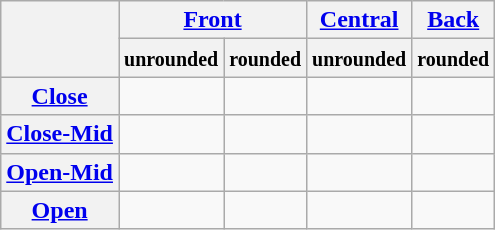<table class="wikitable" style=text-align:center>
<tr>
<th rowspan="2"></th>
<th colspan="2"><a href='#'>Front</a></th>
<th colspan="1"><a href='#'>Central</a></th>
<th colspan="1"><a href='#'>Back</a></th>
</tr>
<tr>
<th><small>unrounded</small></th>
<th><small>rounded</small></th>
<th><small>unrounded</small></th>
<th><small>rounded</small></th>
</tr>
<tr>
<th><a href='#'>Close</a></th>
<td> </td>
<td> </td>
<td></td>
<td> </td>
</tr>
<tr>
<th><a href='#'>Close-Mid</a></th>
<td> </td>
<td></td>
<td></td>
<td> </td>
</tr>
<tr>
<th><a href='#'>Open-Mid</a></th>
<td> </td>
<td></td>
<td></td>
<td> </td>
</tr>
<tr>
<th><a href='#'>Open</a></th>
<td></td>
<td></td>
<td> </td>
<td></td>
</tr>
</table>
